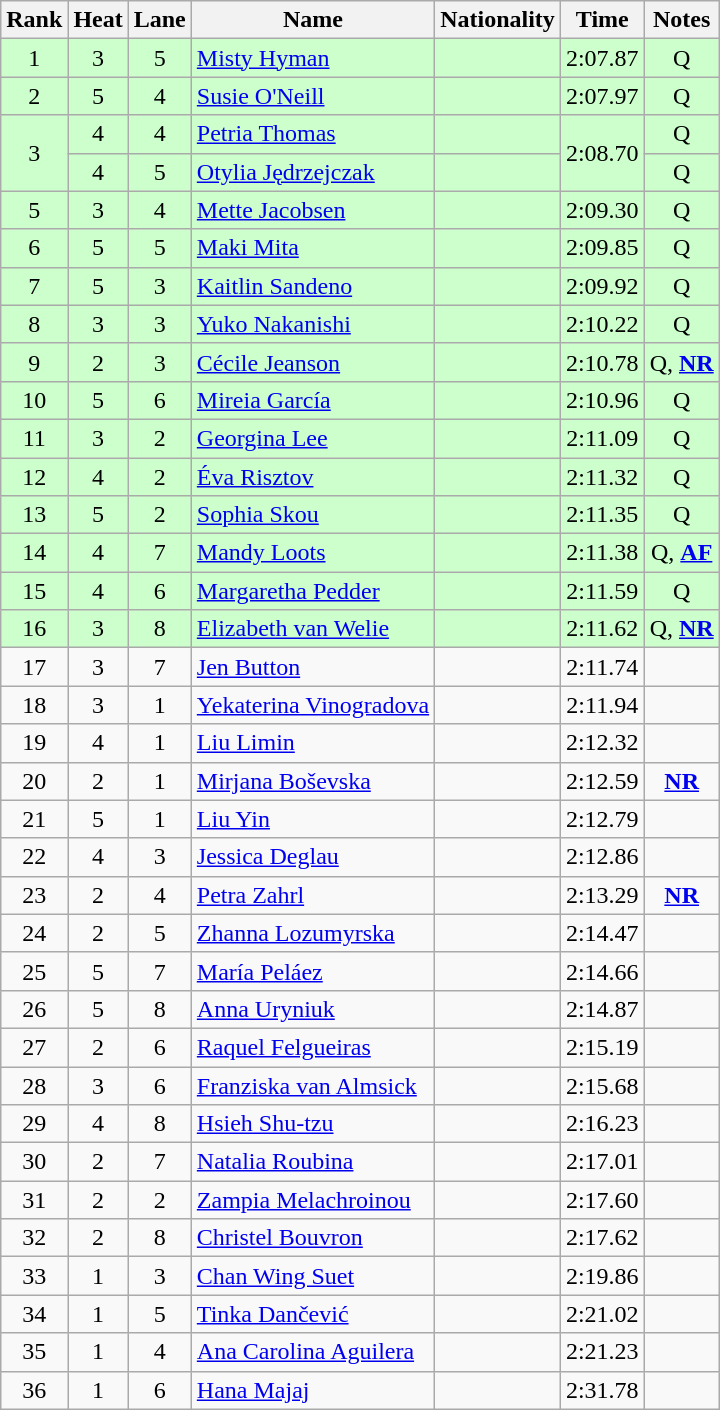<table class="wikitable sortable" style="text-align:center">
<tr>
<th>Rank</th>
<th>Heat</th>
<th>Lane</th>
<th>Name</th>
<th>Nationality</th>
<th>Time</th>
<th>Notes</th>
</tr>
<tr bgcolor=#cfc>
<td>1</td>
<td>3</td>
<td>5</td>
<td align=left><a href='#'>Misty Hyman</a></td>
<td align=left></td>
<td>2:07.87</td>
<td>Q</td>
</tr>
<tr bgcolor=#cfc>
<td>2</td>
<td>5</td>
<td>4</td>
<td align=left><a href='#'>Susie O'Neill</a></td>
<td align=left></td>
<td>2:07.97</td>
<td>Q</td>
</tr>
<tr bgcolor=#cfc>
<td rowspan=2>3</td>
<td>4</td>
<td>4</td>
<td align=left><a href='#'>Petria Thomas</a></td>
<td align=left></td>
<td rowspan=2>2:08.70</td>
<td>Q</td>
</tr>
<tr bgcolor=#cfc>
<td>4</td>
<td>5</td>
<td align=left><a href='#'>Otylia Jędrzejczak</a></td>
<td align=left></td>
<td>Q</td>
</tr>
<tr bgcolor=#cfc>
<td>5</td>
<td>3</td>
<td>4</td>
<td align=left><a href='#'>Mette Jacobsen</a></td>
<td align=left></td>
<td>2:09.30</td>
<td>Q</td>
</tr>
<tr bgcolor=#cfc>
<td>6</td>
<td>5</td>
<td>5</td>
<td align=left><a href='#'>Maki Mita</a></td>
<td align=left></td>
<td>2:09.85</td>
<td>Q</td>
</tr>
<tr bgcolor=#cfc>
<td>7</td>
<td>5</td>
<td>3</td>
<td align=left><a href='#'>Kaitlin Sandeno</a></td>
<td align=left></td>
<td>2:09.92</td>
<td>Q</td>
</tr>
<tr bgcolor=#cfc>
<td>8</td>
<td>3</td>
<td>3</td>
<td align=left><a href='#'>Yuko Nakanishi</a></td>
<td align=left></td>
<td>2:10.22</td>
<td>Q</td>
</tr>
<tr bgcolor=#cfc>
<td>9</td>
<td>2</td>
<td>3</td>
<td align=left><a href='#'>Cécile Jeanson</a></td>
<td align=left></td>
<td>2:10.78</td>
<td>Q, <strong><a href='#'>NR</a></strong></td>
</tr>
<tr bgcolor=#cfc>
<td>10</td>
<td>5</td>
<td>6</td>
<td align=left><a href='#'>Mireia García</a></td>
<td align=left></td>
<td>2:10.96</td>
<td>Q</td>
</tr>
<tr bgcolor=#cfc>
<td>11</td>
<td>3</td>
<td>2</td>
<td align=left><a href='#'>Georgina Lee</a></td>
<td align=left></td>
<td>2:11.09</td>
<td>Q</td>
</tr>
<tr bgcolor=#cfc>
<td>12</td>
<td>4</td>
<td>2</td>
<td align=left><a href='#'>Éva Risztov</a></td>
<td align=left></td>
<td>2:11.32</td>
<td>Q</td>
</tr>
<tr bgcolor=#cfc>
<td>13</td>
<td>5</td>
<td>2</td>
<td align=left><a href='#'>Sophia Skou</a></td>
<td align=left></td>
<td>2:11.35</td>
<td>Q</td>
</tr>
<tr bgcolor=#cfc>
<td>14</td>
<td>4</td>
<td>7</td>
<td align=left><a href='#'>Mandy Loots</a></td>
<td align=left></td>
<td>2:11.38</td>
<td>Q, <strong><a href='#'>AF</a></strong></td>
</tr>
<tr bgcolor=#cfc>
<td>15</td>
<td>4</td>
<td>6</td>
<td align=left><a href='#'>Margaretha Pedder</a></td>
<td align=left></td>
<td>2:11.59</td>
<td>Q</td>
</tr>
<tr bgcolor=#cfc>
<td>16</td>
<td>3</td>
<td>8</td>
<td align=left><a href='#'>Elizabeth van Welie</a></td>
<td align=left></td>
<td>2:11.62</td>
<td>Q, <strong><a href='#'>NR</a></strong></td>
</tr>
<tr>
<td>17</td>
<td>3</td>
<td>7</td>
<td align=left><a href='#'>Jen Button</a></td>
<td align=left></td>
<td>2:11.74</td>
<td></td>
</tr>
<tr>
<td>18</td>
<td>3</td>
<td>1</td>
<td align=left><a href='#'>Yekaterina Vinogradova</a></td>
<td align=left></td>
<td>2:11.94</td>
<td></td>
</tr>
<tr>
<td>19</td>
<td>4</td>
<td>1</td>
<td align=left><a href='#'>Liu Limin</a></td>
<td align=left></td>
<td>2:12.32</td>
<td></td>
</tr>
<tr>
<td>20</td>
<td>2</td>
<td>1</td>
<td align=left><a href='#'>Mirjana Boševska</a></td>
<td align=left></td>
<td>2:12.59</td>
<td><strong><a href='#'>NR</a></strong></td>
</tr>
<tr>
<td>21</td>
<td>5</td>
<td>1</td>
<td align=left><a href='#'>Liu Yin</a></td>
<td align=left></td>
<td>2:12.79</td>
<td></td>
</tr>
<tr>
<td>22</td>
<td>4</td>
<td>3</td>
<td align=left><a href='#'>Jessica Deglau</a></td>
<td align=left></td>
<td>2:12.86</td>
<td></td>
</tr>
<tr>
<td>23</td>
<td>2</td>
<td>4</td>
<td align=left><a href='#'>Petra Zahrl</a></td>
<td align=left></td>
<td>2:13.29</td>
<td><strong><a href='#'>NR</a></strong></td>
</tr>
<tr>
<td>24</td>
<td>2</td>
<td>5</td>
<td align=left><a href='#'>Zhanna Lozumyrska</a></td>
<td align=left></td>
<td>2:14.47</td>
<td></td>
</tr>
<tr>
<td>25</td>
<td>5</td>
<td>7</td>
<td align=left><a href='#'>María Peláez</a></td>
<td align=left></td>
<td>2:14.66</td>
<td></td>
</tr>
<tr>
<td>26</td>
<td>5</td>
<td>8</td>
<td align=left><a href='#'>Anna Uryniuk</a></td>
<td align=left></td>
<td>2:14.87</td>
<td></td>
</tr>
<tr>
<td>27</td>
<td>2</td>
<td>6</td>
<td align=left><a href='#'>Raquel Felgueiras</a></td>
<td align=left></td>
<td>2:15.19</td>
<td></td>
</tr>
<tr>
<td>28</td>
<td>3</td>
<td>6</td>
<td align=left><a href='#'>Franziska van Almsick</a></td>
<td align=left></td>
<td>2:15.68</td>
<td></td>
</tr>
<tr>
<td>29</td>
<td>4</td>
<td>8</td>
<td align=left><a href='#'>Hsieh Shu-tzu</a></td>
<td align=left></td>
<td>2:16.23</td>
<td></td>
</tr>
<tr>
<td>30</td>
<td>2</td>
<td>7</td>
<td align=left><a href='#'>Natalia Roubina</a></td>
<td align=left></td>
<td>2:17.01</td>
<td></td>
</tr>
<tr>
<td>31</td>
<td>2</td>
<td>2</td>
<td align=left><a href='#'>Zampia Melachroinou</a></td>
<td align=left></td>
<td>2:17.60</td>
<td></td>
</tr>
<tr>
<td>32</td>
<td>2</td>
<td>8</td>
<td align=left><a href='#'>Christel Bouvron</a></td>
<td align=left></td>
<td>2:17.62</td>
<td></td>
</tr>
<tr>
<td>33</td>
<td>1</td>
<td>3</td>
<td align=left><a href='#'>Chan Wing Suet</a></td>
<td align=left></td>
<td>2:19.86</td>
<td></td>
</tr>
<tr>
<td>34</td>
<td>1</td>
<td>5</td>
<td align=left><a href='#'>Tinka Dančević</a></td>
<td align=left></td>
<td>2:21.02</td>
<td></td>
</tr>
<tr>
<td>35</td>
<td>1</td>
<td>4</td>
<td align=left><a href='#'>Ana Carolina Aguilera</a></td>
<td align=left></td>
<td>2:21.23</td>
<td></td>
</tr>
<tr>
<td>36</td>
<td>1</td>
<td>6</td>
<td align=left><a href='#'>Hana Majaj</a></td>
<td align=left></td>
<td>2:31.78</td>
<td></td>
</tr>
</table>
